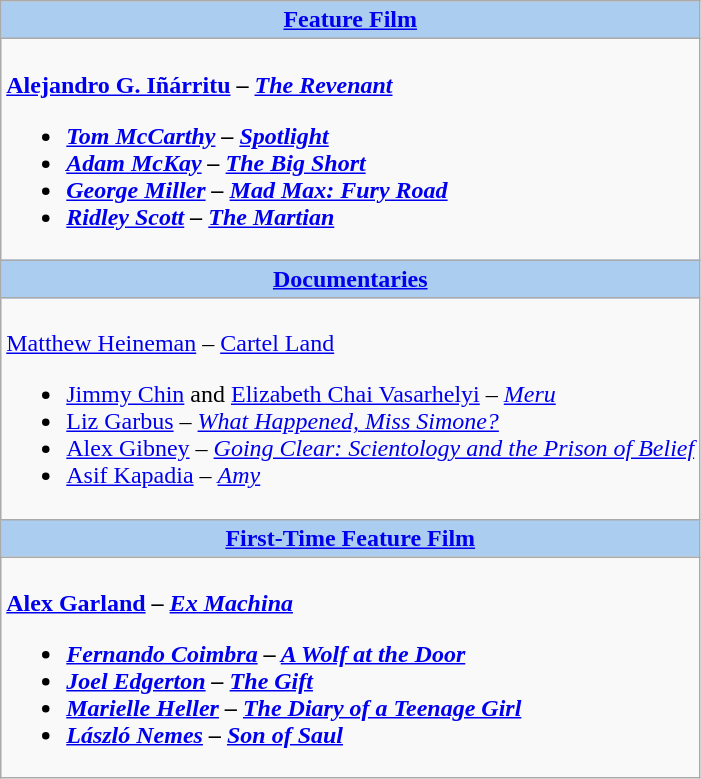<table class=wikitable style="width="100%">
<tr>
<th colspan="2" style="background:#abcdef;"><a href='#'>Feature Film</a></th>
</tr>
<tr>
<td colspan="2" style="vertical-align:top;"><br><strong><a href='#'>Alejandro G. Iñárritu</a> – <em><a href='#'>The Revenant</a><strong><em><ul><li><a href='#'>Tom McCarthy</a> – </em><a href='#'>Spotlight</a><em></li><li><a href='#'>Adam McKay</a> – </em><a href='#'>The Big Short</a><em></li><li><a href='#'>George Miller</a> – </em><a href='#'>Mad Max: Fury Road</a><em></li><li><a href='#'>Ridley Scott</a> – </em><a href='#'>The Martian</a><em></li></ul></td>
</tr>
<tr>
<th colspan="2" style="background:#abcdef;"><a href='#'>Documentaries</a></th>
</tr>
<tr>
<td colspan="2" style="vertical-align:top;"><br></strong><a href='#'>Matthew Heineman</a> – </em><a href='#'>Cartel Land</a></em></strong><ul><li><a href='#'>Jimmy Chin</a> and <a href='#'>Elizabeth Chai Vasarhelyi</a> – <em><a href='#'>Meru</a></em></li><li><a href='#'>Liz Garbus</a> – <em><a href='#'>What Happened, Miss Simone?</a></em></li><li><a href='#'>Alex Gibney</a> – <em><a href='#'>Going Clear: Scientology and the Prison of Belief</a></em></li><li><a href='#'>Asif Kapadia</a> – <em><a href='#'>Amy</a></em></li></ul></td>
</tr>
<tr>
<th colspan="2" style="background:#abcdef;"><a href='#'>First-Time Feature Film</a></th>
</tr>
<tr>
<td colspan="2" style="vertical-align:top;"><br><strong><a href='#'>Alex Garland</a> – <em><a href='#'>Ex Machina</a><strong><em><ul><li><a href='#'>Fernando Coimbra</a> – </em><a href='#'>A Wolf at the Door</a><em></li><li><a href='#'>Joel Edgerton</a> – </em><a href='#'>The Gift</a><em></li><li><a href='#'>Marielle Heller</a> – </em><a href='#'>The Diary of a Teenage Girl</a><em></li><li><a href='#'>László Nemes</a> – </em><a href='#'>Son of Saul</a><em></li></ul></td>
</tr>
</table>
